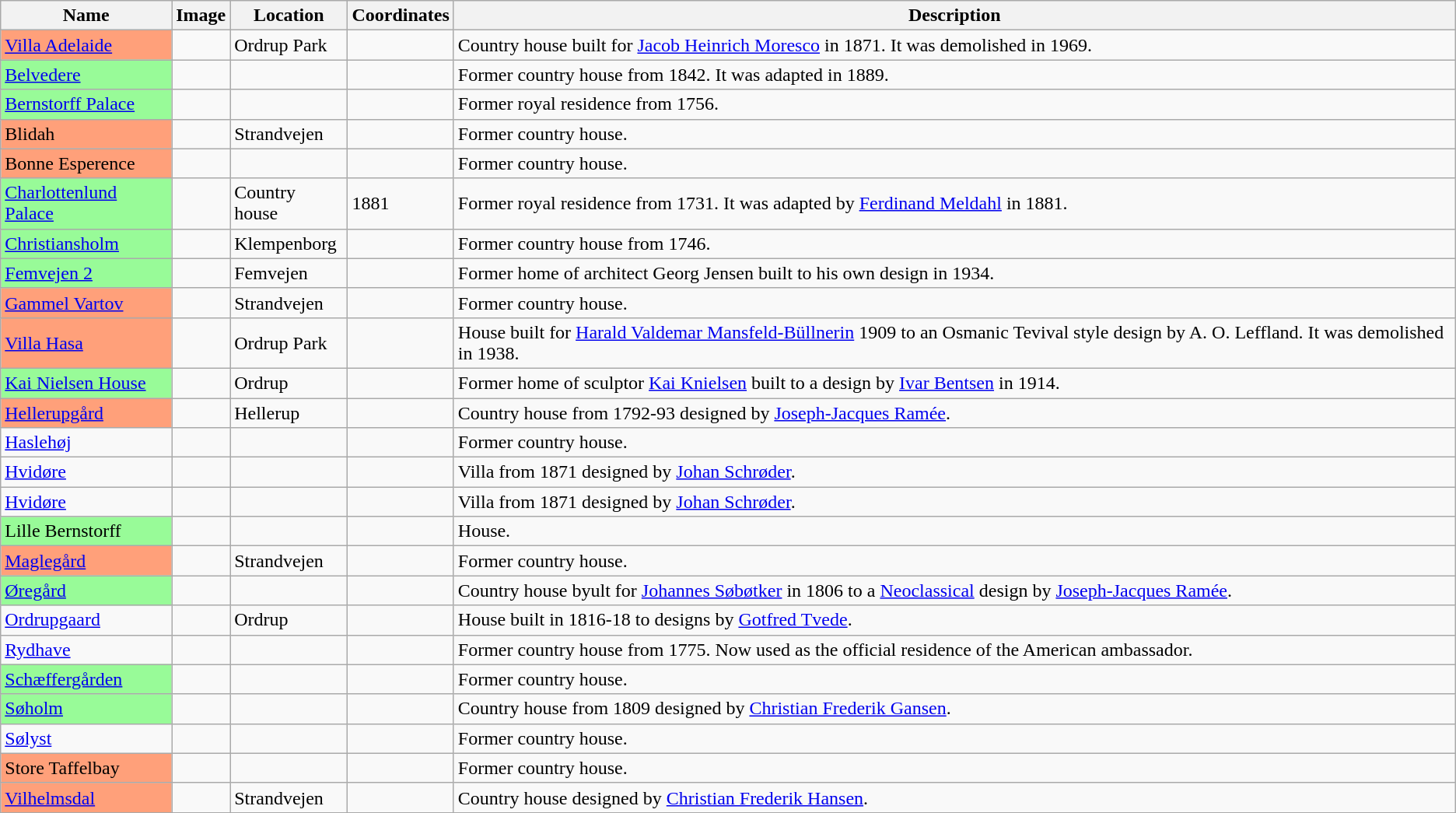<table class="wikitable sortable">
<tr>
<th>Name</th>
<th class=unsortable>Image</th>
<th>Location</th>
<th>Coordinates</th>
<th class=unsortable>Description</th>
</tr>
<tr>
<td bgcolor=ffa07a><a href='#'>Villa Adelaide</a></td>
<td></td>
<td>Ordrup Park</td>
<td></td>
<td>Country house built for <a href='#'>Jacob Heinrich Moresco</a> in 1871. It was demolished in 1969.</td>
</tr>
<tr>
<td bgcolor=98fb98><a href='#'>Belvedere</a></td>
<td></td>
<td></td>
<td></td>
<td>Former country house from 1842. It was adapted in 1889.</td>
</tr>
<tr>
<td bgcolor=98fb98><a href='#'>Bernstorff Palace</a></td>
<td></td>
<td></td>
<td></td>
<td>Former royal residence from 1756.</td>
</tr>
<tr>
<td bgcolor=ffa07a>Blidah</td>
<td></td>
<td>Strandvejen</td>
<td></td>
<td>Former country house.</td>
</tr>
<tr>
<td bgcolor=ffa07a>Bonne Esperence</td>
<td></td>
<td Strandvejen></td>
<td></td>
<td>Former country house.</td>
</tr>
<tr>
<td bgcolor=98fb98><a href='#'>Charlottenlund Palace</a></td>
<td></td>
<td>Country house</td>
<td>1881</td>
<td>Former royal residence from 1731. It was adapted by <a href='#'>Ferdinand Meldahl</a> in 1881.</td>
</tr>
<tr>
<td bgcolor=98fb98><a href='#'>Christiansholm</a></td>
<td></td>
<td>Klempenborg</td>
<td></td>
<td>Former country house from  1746.</td>
</tr>
<tr>
<td bgcolor=98fb98><a href='#'>Femvejen 2</a></td>
<td></td>
<td>Femvejen</td>
<td></td>
<td>Former home of architect Georg Jensen built to his own design in 1934.</td>
</tr>
<tr>
<td bgcolor=ffa07a><a href='#'>Gammel Vartov</a></td>
<td></td>
<td>Strandvejen</td>
<td></td>
<td>Former country house.</td>
</tr>
<tr>
<td bgcolor=ffa07a><a href='#'>Villa Hasa</a></td>
<td></td>
<td>Ordrup Park</td>
<td></td>
<td>House built for <a href='#'>Harald Valdemar Mansfeld-Büllnerin</a> 1909 to an Osmanic Tevival style design by A. O. Leffland. It was demolished in 1938.</td>
</tr>
<tr>
<td bgcolor=98fb98><a href='#'>Kai Nielsen House</a></td>
<td></td>
<td>Ordrup</td>
<td></td>
<td>Former home of sculptor <a href='#'>Kai Knielsen</a> built to a design by <a href='#'>Ivar Bentsen</a> in 1914.</td>
</tr>
<tr>
<td bgcolor=ffa07a><a href='#'>Hellerupgård</a></td>
<td></td>
<td>Hellerup</td>
<td></td>
<td>Country house from 1792-93 designed by <a href='#'>Joseph-Jacques Ramée</a>.</td>
</tr>
<tr>
<td><a href='#'>Haslehøj</a></td>
<td></td>
<td></td>
<td></td>
<td>Former country house.</td>
</tr>
<tr>
<td><a href='#'>Hvidøre</a></td>
<td></td>
<td></td>
<td></td>
<td>Villa from 1871 designed by <a href='#'>Johan Schrøder</a>.</td>
</tr>
<tr>
<td><a href='#'>Hvidøre</a></td>
<td></td>
<td></td>
<td></td>
<td>Villa from 1871 designed by <a href='#'>Johan Schrøder</a>.</td>
</tr>
<tr>
<td bgcolor=98fb98>Lille Bernstorff</td>
<td></td>
<td></td>
<td></td>
<td>House.</td>
</tr>
<tr>
<td bgcolor=ffa07a><a href='#'>Maglegård</a></td>
<td></td>
<td>Strandvejen</td>
<td></td>
<td>Former country house.</td>
</tr>
<tr>
<td bgcolor=98fb98><a href='#'>Øregård</a></td>
<td></td>
<td></td>
<td></td>
<td>Country house byult for <a href='#'>Johannes Søbøtker</a> in 1806 to a <a href='#'>Neoclassical</a> design by <a href='#'>Joseph-Jacques Ramée</a>.</td>
</tr>
<tr>
<td><a href='#'>Ordrupgaard</a></td>
<td></td>
<td>Ordrup</td>
<td></td>
<td>House built in 1816-18 to designs by <a href='#'>Gotfred Tvede</a>.</td>
</tr>
<tr>
<td><a href='#'>Rydhave</a></td>
<td></td>
<td></td>
<td></td>
<td>Former country house from 1775. Now used as the official residence of the American ambassador.</td>
</tr>
<tr>
<td bgcolor=98fb98><a href='#'>Schæffergården</a></td>
<td></td>
<td></td>
<td></td>
<td>Former country house.</td>
</tr>
<tr>
<td bgcolor=98fb98><a href='#'>Søholm</a></td>
<td></td>
<td></td>
<td></td>
<td>Country house from 1809 designed by <a href='#'>Christian Frederik Gansen</a>.</td>
</tr>
<tr>
<td><a href='#'>Sølyst</a></td>
<td></td>
<td></td>
<td></td>
<td>Former country house.</td>
</tr>
<tr>
<td bgcolor=ffa07a>Store Taffelbay</td>
<td></td>
<td></td>
<td></td>
<td>Former country house.</td>
</tr>
<tr>
<td bgcolor=ffa07a><a href='#'>Vilhelmsdal</a></td>
<td></td>
<td>Strandvejen</td>
<td></td>
<td>Country house designed by <a href='#'>Christian Frederik Hansen</a>.</td>
</tr>
<tr>
</tr>
</table>
